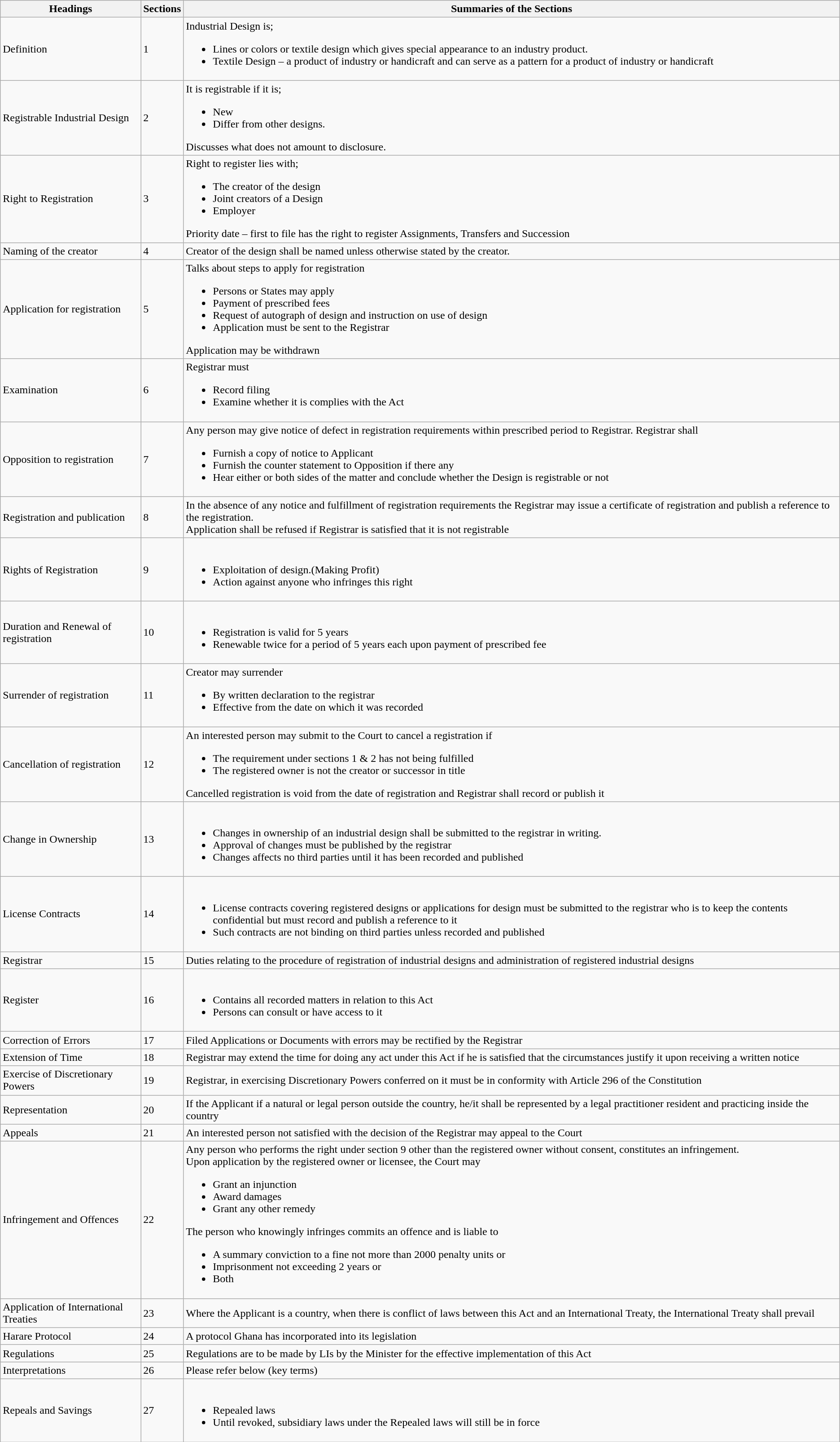<table class="wikitable">
<tr>
<th>Headings</th>
<th>Sections</th>
<th>Summaries of the Sections</th>
</tr>
<tr>
<td>Definition</td>
<td>1</td>
<td>Industrial Design is;<br><ul><li>Lines or colors or textile design which gives special appearance to an industry product.</li><li>Textile Design – a product of industry or handicraft and can serve as a pattern for a product of industry or handicraft</li></ul></td>
</tr>
<tr>
<td>Registrable Industrial Design</td>
<td>2</td>
<td>It is registrable if it is;<br><ul><li>New</li><li>Differ from other designs.</li></ul>Discusses what does not amount to disclosure.</td>
</tr>
<tr>
<td>Right to Registration</td>
<td>3</td>
<td>Right to register lies with;<br><ul><li>The creator of the design</li><li>Joint creators of a Design</li><li>Employer</li></ul>Priority date – first to file has the right to register
Assignments, Transfers and Succession</td>
</tr>
<tr>
<td>Naming of the creator</td>
<td>4</td>
<td>Creator of the design shall be named unless otherwise stated by the creator.</td>
</tr>
<tr>
<td>Application for registration</td>
<td>5</td>
<td>Talks about steps to apply for registration<br><ul><li>Persons or States may apply</li><li>Payment of prescribed fees</li><li>Request of autograph of design and instruction on use of design</li><li>Application must be sent to the Registrar</li></ul>Application may be withdrawn</td>
</tr>
<tr>
<td>Examination</td>
<td>6</td>
<td>Registrar must<br><ul><li>Record filing</li><li>Examine whether it is complies with the Act</li></ul></td>
</tr>
<tr>
<td>Opposition to registration</td>
<td>7</td>
<td>Any person may give notice of defect in registration requirements within prescribed period to Registrar. Registrar shall<br><ul><li>Furnish a copy of notice to Applicant</li><li>Furnish the counter statement to Opposition if there any</li><li>Hear either or both sides of the matter and conclude whether the Design is registrable or not</li></ul></td>
</tr>
<tr>
<td>Registration and publication</td>
<td>8</td>
<td>In the absence of any notice and fulfillment of registration requirements the Registrar may issue a certificate of registration and publish a reference to the registration.<br>Application shall be refused if Registrar is satisfied that it is not registrable</td>
</tr>
<tr>
<td>Rights of Registration</td>
<td>9</td>
<td><br><ul><li>Exploitation of design.(Making Profit)</li><li>Action against anyone who infringes this right</li></ul></td>
</tr>
<tr>
<td>Duration and Renewal of registration</td>
<td>10</td>
<td><br><ul><li>Registration is valid for 5 years</li><li>Renewable twice for a period of 5 years each upon payment of prescribed fee</li></ul></td>
</tr>
<tr>
<td>Surrender of registration</td>
<td>11</td>
<td>Creator may surrender<br><ul><li>By written declaration to the registrar</li><li>Effective from the date on which it was recorded</li></ul></td>
</tr>
<tr>
<td>Cancellation of registration</td>
<td>12</td>
<td>An interested person may submit to the Court to cancel a registration if<br><ul><li>The requirement under sections 1 & 2 has not being fulfilled</li><li>The registered owner is not the creator or successor in title</li></ul>Cancelled registration is void from the date of registration and Registrar shall record or publish it</td>
</tr>
<tr>
<td>Change in Ownership</td>
<td>13</td>
<td><br><ul><li>Changes in ownership of an industrial design shall be submitted to the registrar in writing.</li><li>Approval of changes must be published by the registrar</li><li>Changes affects no third parties until it has been recorded and published</li></ul></td>
</tr>
<tr>
<td>License Contracts</td>
<td>14</td>
<td><br><ul><li>License contracts covering registered designs or applications for design must be submitted to the registrar who is to keep the contents confidential but must record and publish a reference to it</li><li>Such contracts are not binding on third parties unless recorded and published</li></ul></td>
</tr>
<tr>
<td>Registrar</td>
<td>15</td>
<td>Duties relating to the procedure of registration of industrial designs and administration of registered industrial designs</td>
</tr>
<tr>
<td>Register</td>
<td>16</td>
<td><br><ul><li>Contains all recorded matters in relation to this Act</li><li>Persons can consult or have access to it</li></ul></td>
</tr>
<tr>
<td>Correction of Errors</td>
<td>17</td>
<td>Filed Applications or Documents with errors may be rectified by the Registrar</td>
</tr>
<tr>
<td>Extension of Time</td>
<td>18</td>
<td>Registrar may extend the time for doing any act under this Act if he is satisfied that the circumstances justify it upon receiving a written notice</td>
</tr>
<tr>
<td>Exercise of Discretionary Powers</td>
<td>19</td>
<td>Registrar, in exercising Discretionary Powers conferred on it must be in conformity with Article 296 of the Constitution</td>
</tr>
<tr>
<td>Representation</td>
<td>20</td>
<td>If the Applicant if a natural or legal person outside the country, he/it shall be represented by a legal practitioner resident and practicing inside the country</td>
</tr>
<tr>
<td>Appeals</td>
<td>21</td>
<td>An interested person not satisfied with the decision of the Registrar may appeal to the Court</td>
</tr>
<tr>
<td>Infringement and Offences</td>
<td>22</td>
<td>Any person who performs the right under section 9 other than the registered owner without consent, constitutes an infringement.<br>Upon application by the registered owner or licensee, the Court may<ul><li>Grant an injunction</li><li>Award damages</li><li>Grant any other remedy</li></ul>The person who knowingly infringes commits an offence and is liable to<ul><li>A summary conviction to a fine not more than 2000 penalty units or</li><li>Imprisonment not exceeding 2 years or</li><li>Both</li></ul></td>
</tr>
<tr>
<td>Application of International Treaties</td>
<td>23</td>
<td>Where the Applicant is a country, when there is conflict of laws between this Act and an International Treaty, the  International Treaty shall prevail</td>
</tr>
<tr>
<td>Harare Protocol</td>
<td>24</td>
<td>A protocol Ghana has incorporated into its legislation</td>
</tr>
<tr>
<td>Regulations</td>
<td>25</td>
<td>Regulations are to be made by LIs by the Minister for the effective implementation of this Act</td>
</tr>
<tr>
<td>Interpretations</td>
<td>26</td>
<td>Please refer below (key terms)</td>
</tr>
<tr>
<td>Repeals and Savings</td>
<td>27</td>
<td><br><ul><li>Repealed laws</li><li>Until revoked, subsidiary laws under the Repealed laws will still be in force</li></ul></td>
</tr>
</table>
